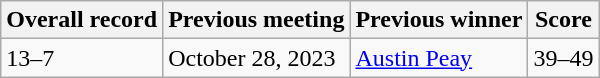<table class="wikitable">
<tr>
<th>Overall record</th>
<th>Previous meeting</th>
<th>Previous winner</th>
<th>Score</th>
</tr>
<tr>
<td>13–7</td>
<td>October 28, 2023</td>
<td><a href='#'>Austin Peay</a></td>
<td>39–49</td>
</tr>
</table>
